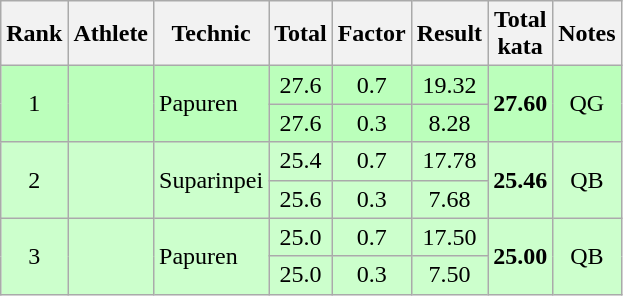<table class="wikitable" style="text-align:center">
<tr>
<th>Rank</th>
<th>Athlete</th>
<th>Technic</th>
<th>Total</th>
<th>Factor</th>
<th>Result</th>
<th>Total<br>kata</th>
<th>Notes</th>
</tr>
<tr bgcolor=bbffbb>
<td rowspan=2>1</td>
<td rowspan=2 align=left></td>
<td rowspan=2 align=left>Papuren</td>
<td>27.6</td>
<td>0.7</td>
<td>19.32</td>
<td rowspan=2><strong>27.60</strong></td>
<td rowspan=2>QG</td>
</tr>
<tr bgcolor=bbffbb>
<td>27.6</td>
<td>0.3</td>
<td>8.28</td>
</tr>
<tr bgcolor=ccffcc>
<td rowspan=2>2</td>
<td rowspan=2 align=left></td>
<td rowspan=2 align=left>Suparinpei</td>
<td>25.4</td>
<td>0.7</td>
<td>17.78</td>
<td rowspan=2><strong>25.46</strong></td>
<td rowspan=2>QB</td>
</tr>
<tr bgcolor=ccffcc>
<td>25.6</td>
<td>0.3</td>
<td>7.68</td>
</tr>
<tr bgcolor=ccffcc>
<td rowspan=2>3</td>
<td rowspan=2 align=left></td>
<td rowspan=2 align=left>Papuren</td>
<td>25.0</td>
<td>0.7</td>
<td>17.50</td>
<td rowspan=2><strong>25.00</strong></td>
<td rowspan=2>QB</td>
</tr>
<tr bgcolor=ccffcc>
<td>25.0</td>
<td>0.3</td>
<td>7.50</td>
</tr>
</table>
